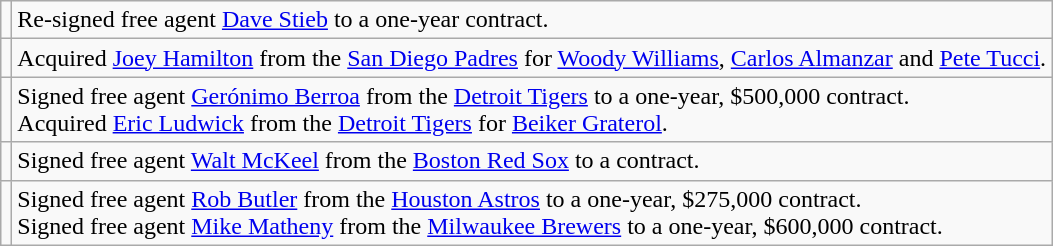<table class="wikitable">
<tr>
<td></td>
<td>Re-signed free agent <a href='#'>Dave Stieb</a> to a one-year contract.</td>
</tr>
<tr>
<td></td>
<td>Acquired <a href='#'>Joey Hamilton</a> from the <a href='#'>San Diego Padres</a> for <a href='#'>Woody Williams</a>, <a href='#'>Carlos Almanzar</a> and <a href='#'>Pete Tucci</a>.</td>
</tr>
<tr>
<td></td>
<td>Signed free agent <a href='#'>Gerónimo Berroa</a> from the <a href='#'>Detroit Tigers</a> to a one-year, $500,000 contract. <br>Acquired <a href='#'>Eric Ludwick</a> from the <a href='#'>Detroit Tigers</a> for <a href='#'>Beiker Graterol</a>.</td>
</tr>
<tr>
<td></td>
<td>Signed free agent <a href='#'>Walt McKeel</a> from the <a href='#'>Boston Red Sox</a> to a contract.</td>
</tr>
<tr>
<td></td>
<td>Signed free agent <a href='#'>Rob Butler</a> from the <a href='#'>Houston Astros</a> to a one-year, $275,000 contract. <br>Signed free agent <a href='#'>Mike Matheny</a> from the <a href='#'>Milwaukee Brewers</a> to a one-year, $600,000 contract.</td>
</tr>
</table>
